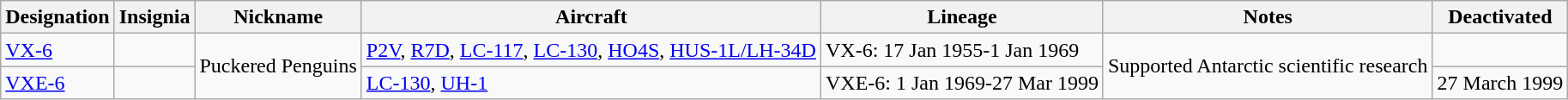<table class="wikitable">
<tr>
<th>Designation</th>
<th>Insignia</th>
<th>Nickname</th>
<th>Aircraft</th>
<th>Lineage</th>
<th>Notes</th>
<th>Deactivated</th>
</tr>
<tr>
<td><a href='#'>VX-6</a></td>
<td></td>
<td Rowspan="2">Puckered Penguins</td>
<td><a href='#'>P2V</a>, <a href='#'>R7D</a>, <a href='#'>LC-117</a>, <a href='#'>LC-130</a>, <a href='#'>HO4S</a>, <a href='#'>HUS-1L/LH-34D</a></td>
<td style="white-space: nowrap;">VX-6: 17 Jan 1955-1 Jan 1969</td>
<td Rowspan="2">Supported Antarctic scientific research</td>
</tr>
<tr>
<td><a href='#'>VXE-6</a></td>
<td></td>
<td><a href='#'>LC-130</a>, <a href='#'>UH-1</a></td>
<td style="white-space: nowrap;">VXE-6: 1 Jan 1969-27 Mar 1999</td>
<td>27 March 1999</td>
</tr>
</table>
